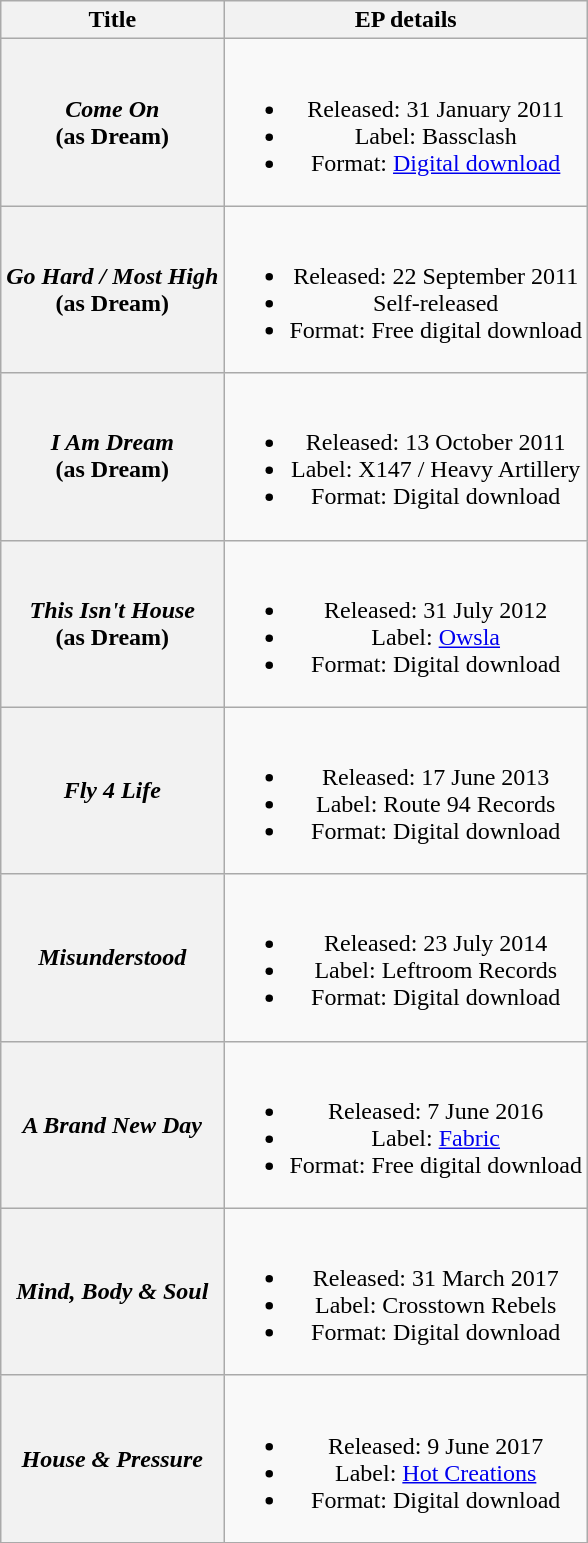<table class="wikitable plainrowheaders" style="text-align:center;">
<tr>
<th scope="col">Title</th>
<th scope="col">EP details</th>
</tr>
<tr>
<th scope="row"><em>Come On</em><br><span>(as Dream)</span></th>
<td><br><ul><li>Released: 31 January 2011</li><li>Label: Bassclash</li><li>Format: <a href='#'>Digital download</a></li></ul></td>
</tr>
<tr>
<th scope="row"><em>Go Hard / Most High</em><br><span>(as Dream)</span></th>
<td><br><ul><li>Released: 22 September 2011</li><li>Self-released</li><li>Format: Free digital download</li></ul></td>
</tr>
<tr>
<th scope="row"><em>I Am Dream</em><br><span>(as Dream)</span></th>
<td><br><ul><li>Released: 13 October 2011</li><li>Label: X147 / Heavy Artillery</li><li>Format: Digital download</li></ul></td>
</tr>
<tr>
<th scope="row"><em>This Isn't House</em><br><span>(as Dream)</span></th>
<td><br><ul><li>Released: 31 July 2012</li><li>Label: <a href='#'>Owsla</a></li><li>Format: Digital download</li></ul></td>
</tr>
<tr>
<th scope="row"><em>Fly 4 Life</em></th>
<td><br><ul><li>Released: 17 June 2013</li><li>Label: Route 94 Records</li><li>Format: Digital download</li></ul></td>
</tr>
<tr>
<th scope="row"><em>Misunderstood</em></th>
<td><br><ul><li>Released: 23 July 2014</li><li>Label: Leftroom Records</li><li>Format: Digital download</li></ul></td>
</tr>
<tr>
<th scope="row"><em>A Brand New Day</em></th>
<td><br><ul><li>Released: 7 June 2016</li><li>Label: <a href='#'>Fabric</a></li><li>Format: Free digital download</li></ul></td>
</tr>
<tr>
<th scope="row"><em>Mind, Body & Soul</em></th>
<td><br><ul><li>Released: 31 March 2017</li><li>Label: Crosstown Rebels</li><li>Format: Digital download</li></ul></td>
</tr>
<tr>
<th scope="row"><em>House & Pressure</em></th>
<td><br><ul><li>Released: 9 June 2017</li><li>Label: <a href='#'>Hot Creations</a></li><li>Format: Digital download</li></ul></td>
</tr>
<tr>
</tr>
</table>
